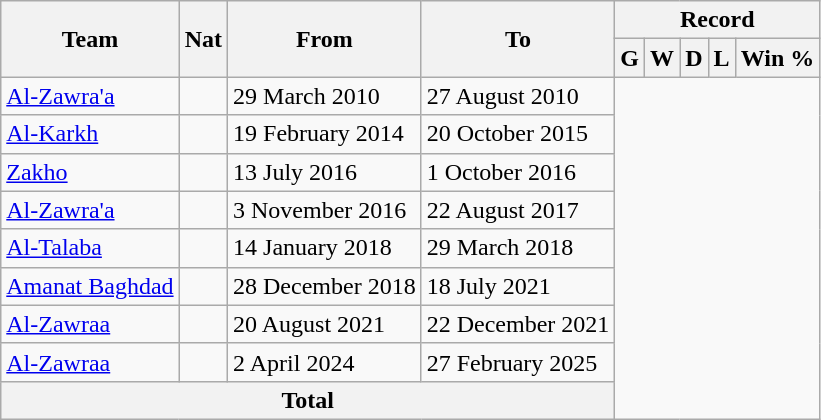<table class="wikitable" style="text-align: center">
<tr>
<th rowspan="2">Team</th>
<th rowspan="2">Nat</th>
<th rowspan="2">From</th>
<th rowspan="2">To</th>
<th colspan="5">Record</th>
</tr>
<tr>
<th>G</th>
<th>W</th>
<th>D</th>
<th>L</th>
<th>Win %</th>
</tr>
<tr>
<td align=left><a href='#'>Al-Zawra'a</a></td>
<td></td>
<td align=left>29 March 2010</td>
<td align=left>27 August 2010<br></td>
</tr>
<tr>
<td align=left><a href='#'>Al-Karkh</a></td>
<td></td>
<td align=left>19 February 2014</td>
<td align=left>20 October 2015<br></td>
</tr>
<tr>
<td align=left><a href='#'>Zakho</a></td>
<td></td>
<td align=left>13 July 2016</td>
<td align=left>1 October 2016<br></td>
</tr>
<tr>
<td align=left><a href='#'>Al-Zawra'a</a></td>
<td></td>
<td align=left>3 November 2016</td>
<td align=left>22 August 2017<br></td>
</tr>
<tr>
<td align=left><a href='#'>Al-Talaba</a></td>
<td></td>
<td align=left>14 January 2018</td>
<td align=left>29 March 2018<br></td>
</tr>
<tr>
<td align=left><a href='#'>Amanat Baghdad</a></td>
<td></td>
<td align=left>28 December 2018</td>
<td align=left>18 July 2021<br></td>
</tr>
<tr>
<td align=left><a href='#'>Al-Zawraa</a></td>
<td></td>
<td align=left>20 August 2021</td>
<td align=left>22 December 2021<br></td>
</tr>
<tr>
<td align=left><a href='#'>Al-Zawraa</a></td>
<td></td>
<td align=left>2 April 2024</td>
<td align=left>27 February 2025<br></td>
</tr>
<tr>
<th colspan="4" align="center" valign=middle>Total<br></th>
</tr>
</table>
